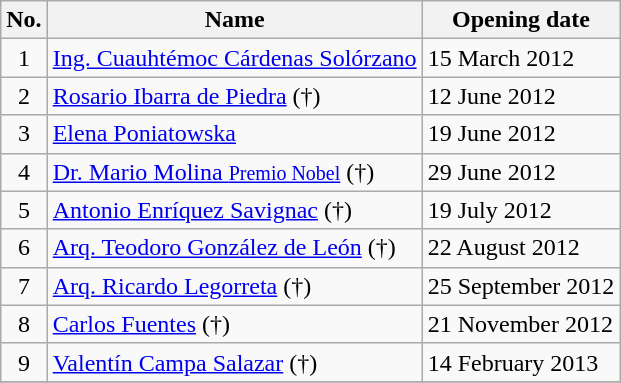<table class=wikitable>
<tr>
<th>No.</th>
<th>Name</th>
<th>Opening date</th>
</tr>
<tr>
<td align=center>1</td>
<td><a href='#'>Ing. Cuauhtémoc Cárdenas Solórzano</a></td>
<td>15 March 2012</td>
</tr>
<tr>
<td align=center>2</td>
<td><a href='#'>Rosario Ibarra de Piedra</a> (†)</td>
<td>12 June 2012</td>
</tr>
<tr>
<td align=center>3</td>
<td><a href='#'>Elena Poniatowska</a></td>
<td>19 June 2012</td>
</tr>
<tr>
<td align=center>4</td>
<td><a href='#'>Dr. Mario Molina <small>Premio Nobel</small></a> (†)</td>
<td>29 June 2012</td>
</tr>
<tr>
<td align=center>5</td>
<td><a href='#'>Antonio Enríquez Savignac</a> (†)</td>
<td>19 July 2012</td>
</tr>
<tr>
<td align=center>6</td>
<td><a href='#'>Arq. Teodoro González de León</a> (†)</td>
<td>22 August 2012</td>
</tr>
<tr>
<td align=center>7</td>
<td><a href='#'>Arq. Ricardo Legorreta</a> (†)</td>
<td>25 September 2012</td>
</tr>
<tr>
<td align=center>8</td>
<td><a href='#'>Carlos Fuentes</a> (†)</td>
<td>21 November 2012</td>
</tr>
<tr>
<td align=center>9</td>
<td><a href='#'>Valentín Campa Salazar</a> (†)</td>
<td>14 February 2013</td>
</tr>
<tr>
</tr>
</table>
